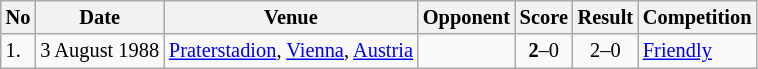<table class="wikitable" style="font-size:85%;">
<tr>
<th>No</th>
<th>Date</th>
<th>Venue</th>
<th>Opponent</th>
<th>Score</th>
<th>Result</th>
<th>Competition</th>
</tr>
<tr>
<td>1.</td>
<td>3 August 1988</td>
<td><a href='#'>Praterstadion</a>, <a href='#'>Vienna</a>, <a href='#'>Austria</a></td>
<td></td>
<td align=center><strong>2</strong>–0</td>
<td align=center>2–0</td>
<td><a href='#'>Friendly</a></td>
</tr>
</table>
